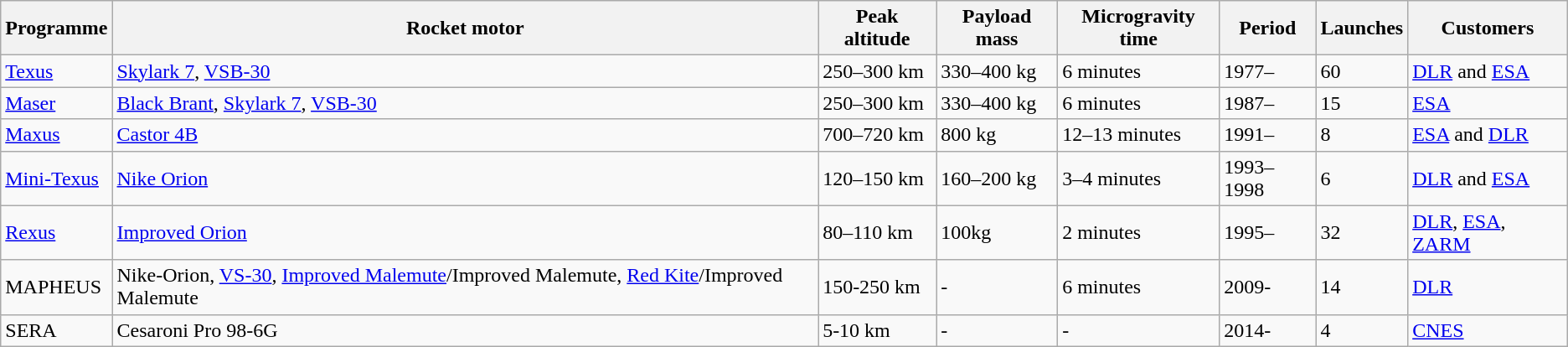<table class=wikitable>
<tr>
<th>Programme</th>
<th>Rocket motor</th>
<th>Peak altitude</th>
<th>Payload mass</th>
<th>Microgravity time</th>
<th>Period</th>
<th>Launches</th>
<th>Customers</th>
</tr>
<tr>
<td><a href='#'>Texus</a></td>
<td><a href='#'>Skylark 7</a>, <a href='#'>VSB-30</a></td>
<td>250–300 km</td>
<td>330–400 kg</td>
<td>6 minutes</td>
<td>1977–</td>
<td>60</td>
<td><a href='#'>DLR</a> and <a href='#'>ESA</a></td>
</tr>
<tr>
<td><a href='#'>Maser</a></td>
<td><a href='#'>Black Brant</a>, <a href='#'>Skylark 7</a>, <a href='#'>VSB-30</a></td>
<td>250–300 km</td>
<td>330–400 kg</td>
<td>6 minutes</td>
<td>1987–</td>
<td>15</td>
<td><a href='#'>ESA</a></td>
</tr>
<tr>
<td><a href='#'>Maxus</a></td>
<td><a href='#'>Castor 4B</a></td>
<td>700–720 km</td>
<td>800 kg</td>
<td>12–13 minutes</td>
<td>1991–</td>
<td>8</td>
<td><a href='#'>ESA</a> and <a href='#'>DLR</a></td>
</tr>
<tr>
<td><a href='#'>Mini-Texus</a></td>
<td><a href='#'>Nike Orion</a></td>
<td>120–150 km</td>
<td>160–200 kg</td>
<td>3–4 minutes</td>
<td>1993–1998</td>
<td>6</td>
<td><a href='#'>DLR</a> and <a href='#'>ESA</a></td>
</tr>
<tr>
<td><a href='#'>Rexus</a></td>
<td><a href='#'>Improved Orion</a></td>
<td>80–110 km</td>
<td>100kg</td>
<td>2 minutes</td>
<td>1995–</td>
<td>32</td>
<td><a href='#'>DLR</a>, <a href='#'>ESA</a>, <a href='#'>ZARM</a></td>
</tr>
<tr>
<td>MAPHEUS</td>
<td>Nike-Orion, <a href='#'>VS-30</a>, <a href='#'>Improved Malemute</a>/Improved Malemute, <a href='#'>Red Kite</a>/Improved Malemute</td>
<td>150-250 km</td>
<td>-</td>
<td>6 minutes</td>
<td>2009-</td>
<td>14</td>
<td><a href='#'>DLR</a></td>
</tr>
<tr>
<td>SERA</td>
<td>Cesaroni Pro 98-6G</td>
<td>5-10 km</td>
<td>-</td>
<td>-</td>
<td>2014-</td>
<td>4</td>
<td><a href='#'>CNES</a></td>
</tr>
</table>
